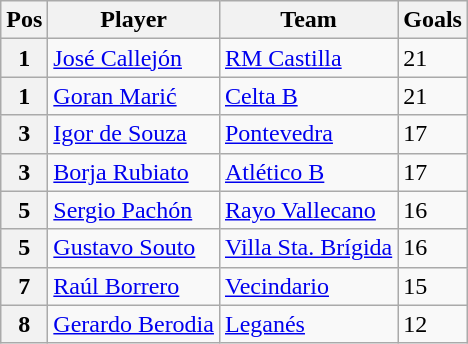<table class="wikitable">
<tr>
<th>Pos</th>
<th>Player</th>
<th>Team</th>
<th>Goals</th>
</tr>
<tr>
<th>1</th>
<td> <a href='#'>José Callejón</a></td>
<td><a href='#'>RM Castilla</a></td>
<td>21</td>
</tr>
<tr>
<th>1</th>
<td> <a href='#'>Goran Marić</a></td>
<td><a href='#'>Celta B</a></td>
<td>21</td>
</tr>
<tr>
<th>3</th>
<td> <a href='#'>Igor de Souza</a></td>
<td><a href='#'>Pontevedra</a></td>
<td>17</td>
</tr>
<tr>
<th>3</th>
<td> <a href='#'>Borja Rubiato</a></td>
<td><a href='#'>Atlético B</a></td>
<td>17</td>
</tr>
<tr>
<th>5</th>
<td> <a href='#'>Sergio Pachón</a></td>
<td><a href='#'>Rayo Vallecano</a></td>
<td>16</td>
</tr>
<tr>
<th>5</th>
<td> <a href='#'>Gustavo Souto</a></td>
<td><a href='#'>Villa Sta. Brígida</a></td>
<td>16</td>
</tr>
<tr>
<th>7</th>
<td> <a href='#'>Raúl Borrero</a></td>
<td><a href='#'>Vecindario</a></td>
<td>15</td>
</tr>
<tr>
<th>8</th>
<td> <a href='#'>Gerardo Berodia</a></td>
<td><a href='#'>Leganés</a></td>
<td>12</td>
</tr>
</table>
